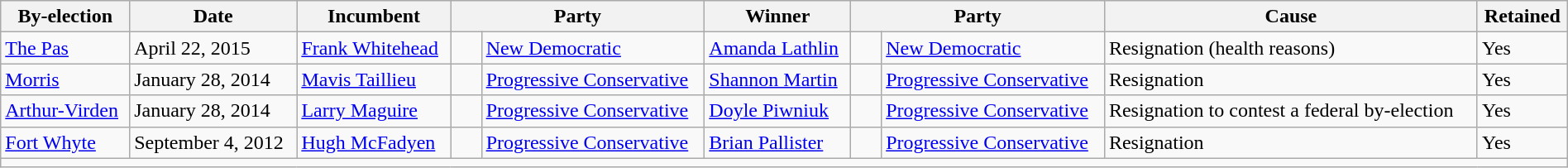<table class="wikitable" style="width:100%">
<tr>
<th>By-election</th>
<th>Date</th>
<th>Incumbent</th>
<th colspan="2">Party</th>
<th>Winner</th>
<th colspan="2">Party</th>
<th>Cause</th>
<th>Retained</th>
</tr>
<tr>
<td><a href='#'>The Pas</a></td>
<td>April 22, 2015</td>
<td><a href='#'>Frank Whitehead</a></td>
<td>    </td>
<td><a href='#'>New Democratic</a></td>
<td><a href='#'>Amanda Lathlin</a></td>
<td>    </td>
<td><a href='#'>New Democratic</a></td>
<td>Resignation (health reasons)</td>
<td>Yes</td>
</tr>
<tr>
<td><a href='#'>Morris</a></td>
<td>January 28, 2014</td>
<td><a href='#'>Mavis Taillieu</a></td>
<td>    </td>
<td><a href='#'>Progressive Conservative</a></td>
<td><a href='#'>Shannon Martin</a></td>
<td>    </td>
<td><a href='#'>Progressive Conservative</a></td>
<td>Resignation</td>
<td>Yes</td>
</tr>
<tr>
<td><a href='#'>Arthur-Virden</a></td>
<td>January 28, 2014</td>
<td><a href='#'>Larry Maguire</a></td>
<td>    </td>
<td><a href='#'>Progressive Conservative</a></td>
<td><a href='#'>Doyle Piwniuk</a></td>
<td>    </td>
<td><a href='#'>Progressive Conservative</a></td>
<td>Resignation to contest a federal by-election</td>
<td>Yes</td>
</tr>
<tr>
<td><a href='#'>Fort Whyte</a></td>
<td>September 4, 2012</td>
<td><a href='#'>Hugh McFadyen</a></td>
<td>    </td>
<td><a href='#'>Progressive Conservative</a></td>
<td><a href='#'>Brian Pallister</a></td>
<td>    </td>
<td><a href='#'>Progressive Conservative</a></td>
<td>Resignation</td>
<td>Yes</td>
</tr>
<tr>
<td colspan="10"></td>
</tr>
</table>
